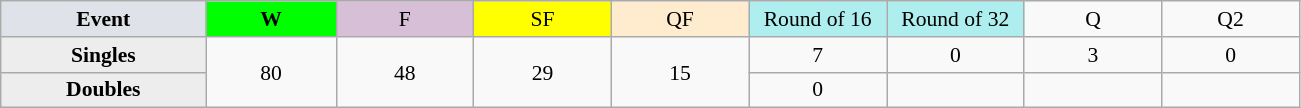<table class=wikitable style=font-size:90%;text-align:center>
<tr>
<td style="width:130px; background:#dfe2e9;"><strong>Event</strong></td>
<td style="width:80px; background:lime;"><strong>W</strong></td>
<td style="width:85px; background:thistle;">F</td>
<td style="width:85px; background:#ff0;">SF</td>
<td style="width:85px; background:#ffebcd;">QF</td>
<td style="width:85px; background:#afeeee;">Round of 16</td>
<td style="width:85px; background:#afeeee;">Round of 32</td>
<td width=85>Q</td>
<td width=85>Q2</td>
</tr>
<tr>
<th style="background:#ededed;">Singles</th>
<td rowspan=2>80</td>
<td rowspan=2>48</td>
<td rowspan=2>29</td>
<td rowspan=2>15</td>
<td>7</td>
<td>0</td>
<td>3</td>
<td>0</td>
</tr>
<tr>
<th style="background:#ededed;">Doubles</th>
<td>0</td>
<td></td>
<td></td>
<td></td>
</tr>
</table>
